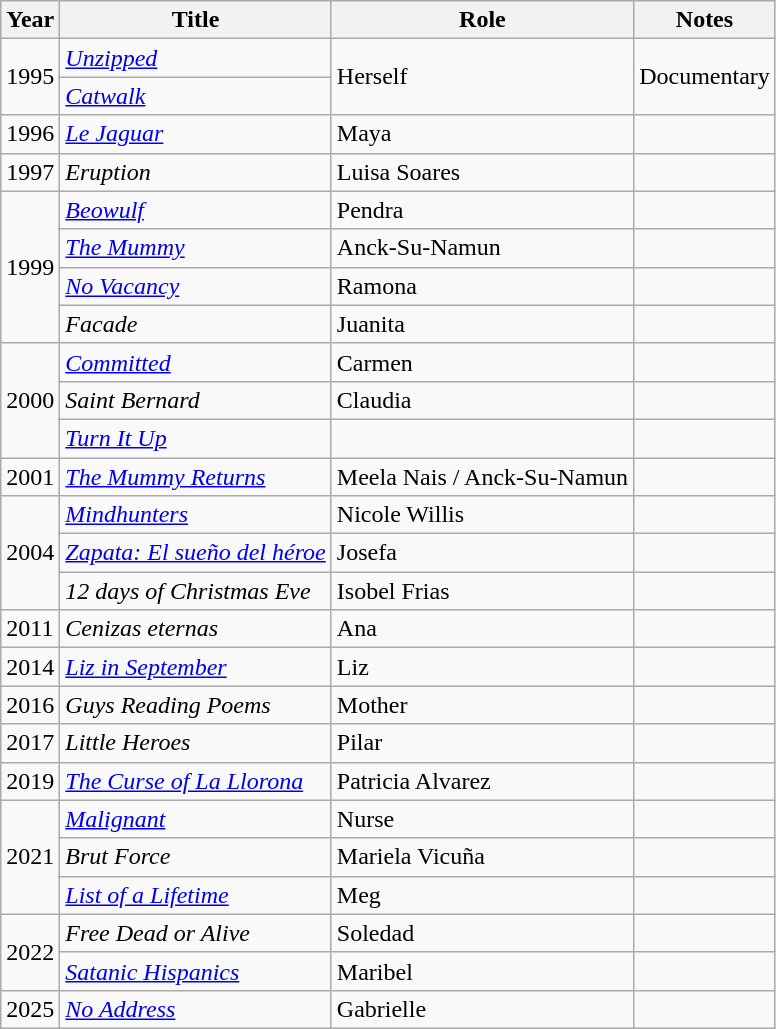<table class="wikitable sortable">
<tr>
<th>Year</th>
<th>Title</th>
<th>Role</th>
<th>Notes</th>
</tr>
<tr>
<td rowspan="2">1995</td>
<td><a href='#'><em>Unzipped</em></a></td>
<td rowspan="2">Herself</td>
<td rowspan="2">Documentary</td>
</tr>
<tr>
<td><a href='#'><em>Catwalk</em></a></td>
</tr>
<tr>
<td>1996</td>
<td><em><a href='#'>Le Jaguar</a></em></td>
<td>Maya</td>
<td></td>
</tr>
<tr>
<td>1997</td>
<td><em>Eruption</em></td>
<td>Luisa Soares</td>
<td></td>
</tr>
<tr>
<td rowspan="4">1999</td>
<td><a href='#'><em>Beowulf</em></a></td>
<td>Pendra</td>
<td></td>
</tr>
<tr>
<td><a href='#'><em>The Mummy</em></a></td>
<td>Anck-Su-Namun</td>
<td></td>
</tr>
<tr>
<td><a href='#'><em>No Vacancy</em></a></td>
<td>Ramona</td>
<td></td>
</tr>
<tr>
<td><em>Facade</em></td>
<td>Juanita</td>
<td></td>
</tr>
<tr>
<td rowspan="3">2000</td>
<td><a href='#'><em>Committed</em></a></td>
<td>Carmen</td>
<td></td>
</tr>
<tr>
<td><em>Saint Bernard</em></td>
<td>Claudia</td>
<td></td>
</tr>
<tr>
<td><a href='#'><em>Turn It Up</em></a></td>
<td></td>
<td></td>
</tr>
<tr>
<td>2001</td>
<td><em><a href='#'>The Mummy Returns</a></em></td>
<td>Meela Nais / Anck-Su-Namun</td>
<td></td>
</tr>
<tr>
<td rowspan="3">2004</td>
<td><em><a href='#'>Mindhunters</a></em></td>
<td>Nicole Willis</td>
<td></td>
</tr>
<tr>
<td><em><a href='#'>Zapata: El sueño del héroe</a></em></td>
<td>Josefa</td>
<td></td>
</tr>
<tr>
<td><em>12 days of Christmas Eve </em></td>
<td>Isobel Frias</td>
<td></td>
</tr>
<tr>
<td>2011</td>
<td><em>Cenizas eternas</em></td>
<td>Ana</td>
<td></td>
</tr>
<tr>
<td>2014</td>
<td><em><a href='#'>Liz in September</a></em></td>
<td>Liz</td>
<td></td>
</tr>
<tr>
<td>2016</td>
<td><em>Guys Reading Poems</em></td>
<td>Mother</td>
<td></td>
</tr>
<tr>
<td>2017</td>
<td><em>Little Heroes</em></td>
<td>Pilar</td>
<td></td>
</tr>
<tr>
<td>2019</td>
<td><em><a href='#'>The Curse of La Llorona</a></em></td>
<td>Patricia Alvarez</td>
<td></td>
</tr>
<tr>
<td rowspan="3">2021</td>
<td><em><a href='#'>Malignant</a></em></td>
<td>Nurse</td>
<td></td>
</tr>
<tr>
<td><em>Brut Force</em></td>
<td>Mariela Vicuña</td>
<td></td>
</tr>
<tr>
<td><em><a href='#'>List of a Lifetime</a></em></td>
<td>Meg</td>
<td></td>
</tr>
<tr>
<td rowspan="2">2022</td>
<td><em>Free Dead or Alive</em></td>
<td>Soledad</td>
<td></td>
</tr>
<tr>
<td><em><a href='#'>Satanic Hispanics</a></em></td>
<td>Maribel</td>
<td></td>
</tr>
<tr>
<td>2025</td>
<td><em><a href='#'>No Address</a></em></td>
<td>Gabrielle</td>
<td></td>
</tr>
</table>
